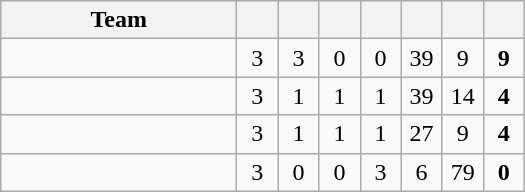<table class="wikitable" style="text-align:center;">
<tr>
<th width=150>Team</th>
<th width=20></th>
<th width=20></th>
<th width=20></th>
<th width=20></th>
<th width=20></th>
<th width=20></th>
<th width=20></th>
</tr>
<tr>
<td align=left></td>
<td>3</td>
<td>3</td>
<td>0</td>
<td>0</td>
<td>39</td>
<td>9</td>
<td><strong>9</strong></td>
</tr>
<tr>
<td align=left></td>
<td>3</td>
<td>1</td>
<td>1</td>
<td>1</td>
<td>39</td>
<td>14</td>
<td><strong>4</strong></td>
</tr>
<tr>
<td align=left></td>
<td>3</td>
<td>1</td>
<td>1</td>
<td>1</td>
<td>27</td>
<td>9</td>
<td><strong>4</strong></td>
</tr>
<tr>
<td align=left></td>
<td>3</td>
<td>0</td>
<td>0</td>
<td>3</td>
<td>6</td>
<td>79</td>
<td><strong>0</strong></td>
</tr>
</table>
